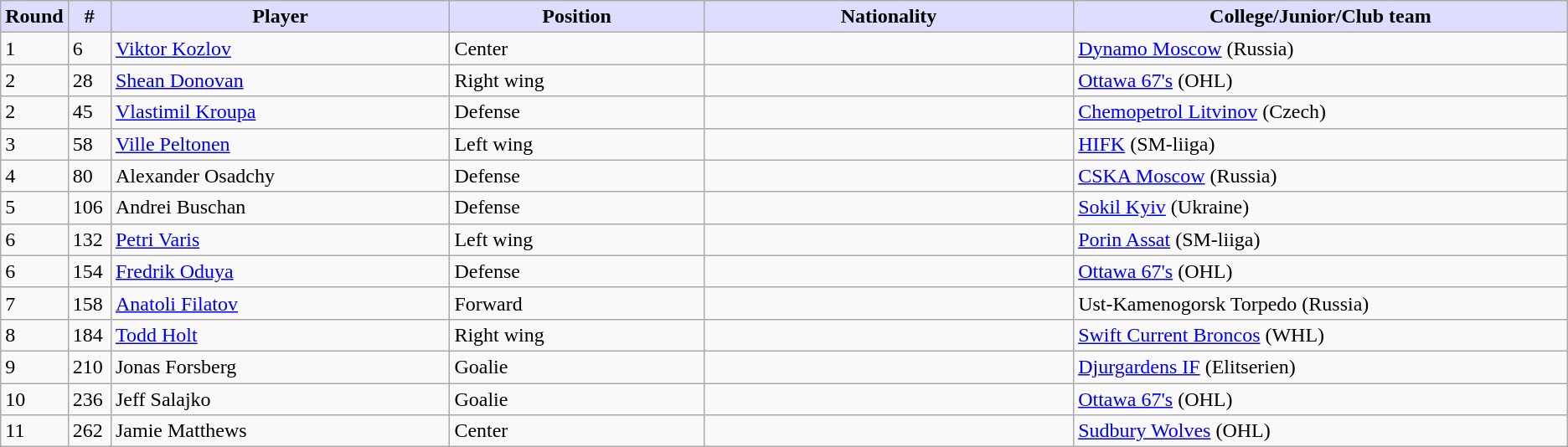<table class="wikitable sortable sortable">
<tr>
<th style="background:#ddf; width:2.75%;">Round</th>
<th style="background:#ddf; width:2.75%;">#</th>
<th style="background:#ddf; width:22.0%;">Player</th>
<th style="background:#ddf; width:16.5%;">Position</th>
<th style="background:#ddf; width:24.0%;">Nationality</th>
<th style="background:#ddf; width:100.0%;">College/Junior/Club team</th>
</tr>
<tr>
<td>1</td>
<td>6</td>
<td><a href='#'>Viktor Kozlov</a></td>
<td>Center</td>
<td></td>
<td><a href='#'>Dynamo Moscow</a> (Russia)</td>
</tr>
<tr>
<td>2</td>
<td>28</td>
<td><a href='#'>Shean Donovan</a></td>
<td>Right wing</td>
<td></td>
<td><a href='#'>Ottawa 67's</a> (OHL)</td>
</tr>
<tr>
<td>2</td>
<td>45</td>
<td><a href='#'>Vlastimil Kroupa</a></td>
<td>Defense</td>
<td></td>
<td><a href='#'>Chemopetrol Litvinov</a> (Czech)</td>
</tr>
<tr>
<td>3</td>
<td>58</td>
<td><a href='#'>Ville Peltonen</a></td>
<td>Left wing</td>
<td></td>
<td><a href='#'>HIFK</a> (SM-liiga)</td>
</tr>
<tr>
<td>4</td>
<td>80</td>
<td>Alexander Osadchy</td>
<td>Defense</td>
<td></td>
<td><a href='#'>CSKA Moscow</a> (Russia)</td>
</tr>
<tr>
<td>5</td>
<td>106</td>
<td>Andrei Buschan</td>
<td>Defense</td>
<td></td>
<td><a href='#'>Sokil Kyiv</a> (Ukraine)</td>
</tr>
<tr>
<td>6</td>
<td>132</td>
<td><a href='#'>Petri Varis</a></td>
<td>Left wing</td>
<td></td>
<td><a href='#'>Porin Assat</a> (SM-liiga)</td>
</tr>
<tr>
<td>6</td>
<td>154</td>
<td><a href='#'>Fredrik Oduya</a></td>
<td>Defense</td>
<td></td>
<td><a href='#'>Ottawa 67's</a> (OHL)</td>
</tr>
<tr>
<td>7</td>
<td>158</td>
<td><a href='#'>Anatoli Filatov</a></td>
<td>Forward</td>
<td></td>
<td>Ust-Kamenogorsk Torpedo (Russia)</td>
</tr>
<tr>
<td>8</td>
<td>184</td>
<td><a href='#'>Todd Holt</a></td>
<td>Right wing</td>
<td></td>
<td><a href='#'>Swift Current Broncos</a> (WHL)</td>
</tr>
<tr>
<td>9</td>
<td>210</td>
<td>Jonas Forsberg</td>
<td>Goalie</td>
<td></td>
<td><a href='#'>Djurgardens IF</a> (Elitserien)</td>
</tr>
<tr>
<td>10</td>
<td>236</td>
<td>Jeff Salajko</td>
<td>Goalie</td>
<td></td>
<td><a href='#'>Ottawa 67's</a> (OHL)</td>
</tr>
<tr>
<td>11</td>
<td>262</td>
<td>Jamie Matthews</td>
<td>Center</td>
<td></td>
<td><a href='#'>Sudbury Wolves</a> (OHL)</td>
</tr>
</table>
